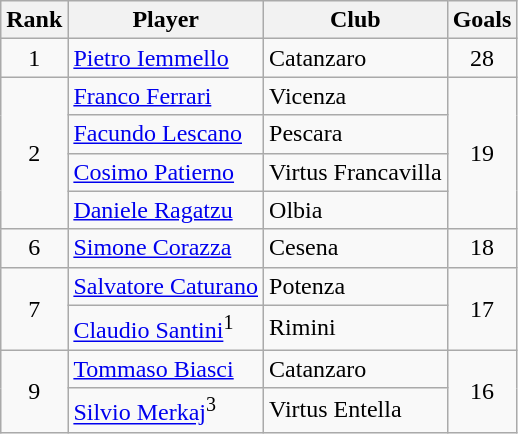<table class="wikitable" style="text-align:center">
<tr>
<th>Rank</th>
<th>Player</th>
<th>Club</th>
<th>Goals</th>
</tr>
<tr>
<td>1</td>
<td align="left"> <a href='#'>Pietro Iemmello</a></td>
<td align="left">Catanzaro</td>
<td>28</td>
</tr>
<tr>
<td rowspan="4">2</td>
<td align="left"> <a href='#'>Franco Ferrari</a></td>
<td align="left">Vicenza</td>
<td rowspan="4">19</td>
</tr>
<tr>
<td align="left"> <a href='#'>Facundo Lescano</a></td>
<td align="left">Pescara</td>
</tr>
<tr>
<td align="left"> <a href='#'>Cosimo Patierno</a></td>
<td align="left">Virtus Francavilla</td>
</tr>
<tr>
<td align="left"> <a href='#'>Daniele Ragatzu</a></td>
<td align="left">Olbia</td>
</tr>
<tr>
<td>6</td>
<td align="left"> <a href='#'>Simone Corazza</a></td>
<td align="left">Cesena</td>
<td>18</td>
</tr>
<tr>
<td rowspan="2">7</td>
<td align="left"> <a href='#'>Salvatore Caturano</a></td>
<td align="left">Potenza</td>
<td rowspan="2">17</td>
</tr>
<tr>
<td align="left"> <a href='#'>Claudio Santini</a><sup>1</sup></td>
<td align="left">Rimini</td>
</tr>
<tr>
<td rowspan="2">9</td>
<td align="left"> <a href='#'>Tommaso Biasci</a></td>
<td align="left">Catanzaro</td>
<td rowspan="2">16</td>
</tr>
<tr>
<td align="left"> <a href='#'>Silvio Merkaj</a><sup>3</sup></td>
<td align="left">Virtus Entella</td>
</tr>
</table>
